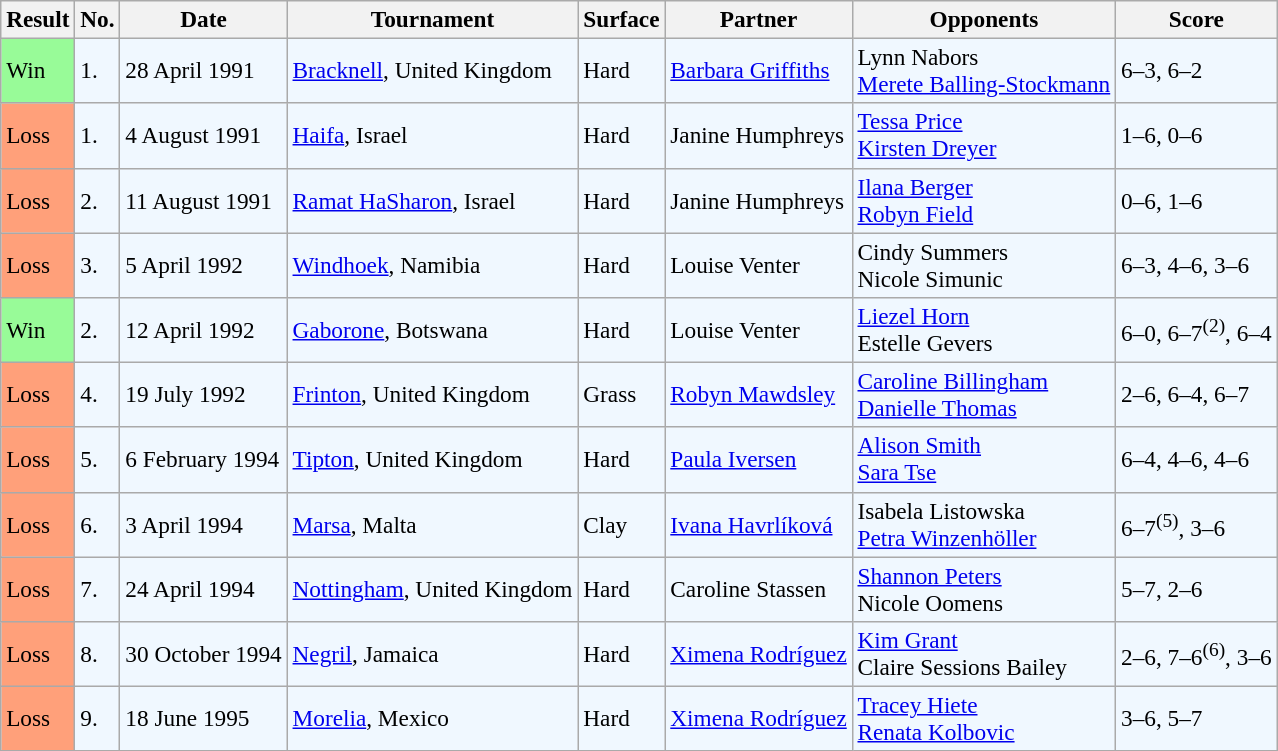<table class="sortable wikitable" style=font-size:97%>
<tr>
<th>Result</th>
<th>No.</th>
<th>Date</th>
<th>Tournament</th>
<th>Surface</th>
<th>Partner</th>
<th>Opponents</th>
<th>Score</th>
</tr>
<tr style="background:#f0f8ff;">
<td style="background:#98fb98;">Win</td>
<td>1.</td>
<td>28 April 1991</td>
<td><a href='#'>Bracknell</a>, United Kingdom</td>
<td>Hard</td>
<td> <a href='#'>Barbara Griffiths</a></td>
<td> Lynn Nabors<br> <a href='#'>Merete Balling-Stockmann</a></td>
<td>6–3, 6–2</td>
</tr>
<tr style="background:#f0f8ff;">
<td style="background:#ffa07a;">Loss</td>
<td>1.</td>
<td>4 August 1991</td>
<td><a href='#'>Haifa</a>, Israel</td>
<td>Hard</td>
<td> Janine Humphreys</td>
<td> <a href='#'>Tessa Price</a> <br>  <a href='#'>Kirsten Dreyer</a></td>
<td>1–6, 0–6</td>
</tr>
<tr style="background:#f0f8ff;">
<td style="background:#ffa07a;">Loss</td>
<td>2.</td>
<td>11 August 1991</td>
<td><a href='#'>Ramat HaSharon</a>, Israel</td>
<td>Hard</td>
<td> Janine Humphreys</td>
<td> <a href='#'>Ilana Berger</a> <br>  <a href='#'>Robyn Field</a></td>
<td>0–6, 1–6</td>
</tr>
<tr style="background:#f0f8ff;">
<td style="background:#ffa07a;">Loss</td>
<td>3.</td>
<td>5 April 1992</td>
<td><a href='#'>Windhoek</a>, Namibia</td>
<td>Hard</td>
<td> Louise Venter</td>
<td> Cindy Summers <br>  Nicole Simunic</td>
<td>6–3, 4–6, 3–6</td>
</tr>
<tr style="background:#f0f8ff;">
<td style="background:#98fb98;">Win</td>
<td>2.</td>
<td>12 April 1992</td>
<td><a href='#'>Gaborone</a>, Botswana</td>
<td>Hard</td>
<td> Louise Venter</td>
<td> <a href='#'>Liezel Horn</a> <br>  Estelle Gevers</td>
<td>6–0, 6–7<sup>(2)</sup>, 6–4</td>
</tr>
<tr style="background:#f0f8ff;">
<td style="background:#ffa07a;">Loss</td>
<td>4.</td>
<td>19 July 1992</td>
<td><a href='#'>Frinton</a>, United Kingdom</td>
<td>Grass</td>
<td> <a href='#'>Robyn Mawdsley</a></td>
<td> <a href='#'>Caroline Billingham</a> <br>  <a href='#'>Danielle Thomas</a></td>
<td>2–6, 6–4, 6–7</td>
</tr>
<tr style="background:#f0f8ff;">
<td style="background:#ffa07a;">Loss</td>
<td>5.</td>
<td>6 February 1994</td>
<td><a href='#'>Tipton</a>, United Kingdom</td>
<td>Hard</td>
<td> <a href='#'>Paula Iversen</a></td>
<td> <a href='#'>Alison Smith</a> <br>  <a href='#'>Sara Tse</a></td>
<td>6–4, 4–6, 4–6</td>
</tr>
<tr style="background:#f0f8ff;">
<td style="background:#ffa07a;">Loss</td>
<td>6.</td>
<td>3 April 1994</td>
<td><a href='#'>Marsa</a>, Malta</td>
<td>Clay</td>
<td> <a href='#'>Ivana Havrlíková</a></td>
<td> Isabela Listowska <br>  <a href='#'>Petra Winzenhöller</a></td>
<td>6–7<sup>(5)</sup>, 3–6</td>
</tr>
<tr bgcolor="#f0f8ff">
<td style="background:#ffa07a;">Loss</td>
<td>7.</td>
<td>24 April 1994</td>
<td><a href='#'>Nottingham</a>, United Kingdom</td>
<td>Hard</td>
<td> Caroline Stassen</td>
<td> <a href='#'>Shannon Peters</a> <br>  Nicole Oomens</td>
<td>5–7, 2–6</td>
</tr>
<tr style="background:#f0f8ff;">
<td style="background:#ffa07a;">Loss</td>
<td>8.</td>
<td>30 October 1994</td>
<td><a href='#'>Negril</a>, Jamaica</td>
<td>Hard</td>
<td> <a href='#'>Ximena Rodríguez</a></td>
<td> <a href='#'>Kim Grant</a> <br>  Claire Sessions Bailey</td>
<td>2–6, 7–6<sup>(6)</sup>, 3–6</td>
</tr>
<tr style="background:#f0f8ff;">
<td style="background:#ffa07a;">Loss</td>
<td>9.</td>
<td>18 June 1995</td>
<td><a href='#'>Morelia</a>, Mexico</td>
<td>Hard</td>
<td> <a href='#'>Ximena Rodríguez</a></td>
<td> <a href='#'>Tracey Hiete</a> <br>  <a href='#'>Renata Kolbovic</a></td>
<td>3–6, 5–7</td>
</tr>
</table>
